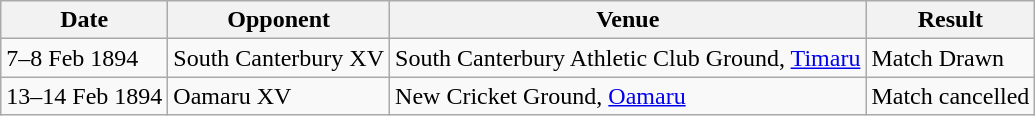<table class="wikitable">
<tr>
<th>Date</th>
<th>Opponent</th>
<th>Venue</th>
<th>Result</th>
</tr>
<tr>
<td>7–8 Feb 1894</td>
<td>South Canterbury XV</td>
<td>South Canterbury Athletic Club Ground, <a href='#'>Timaru</a></td>
<td>Match Drawn</td>
</tr>
<tr>
<td>13–14 Feb 1894</td>
<td>Oamaru XV</td>
<td>New Cricket Ground, <a href='#'>Oamaru</a></td>
<td>Match cancelled</td>
</tr>
</table>
